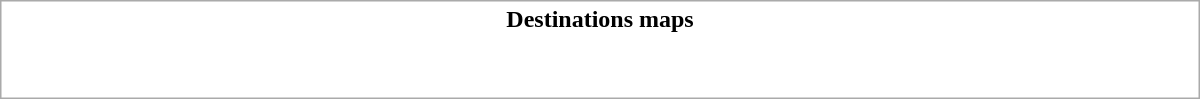<table class="collapsible collapsed" style="border:1px #aaa solid; width:50em; margin:0.2em auto">
<tr>
<th>Destinations maps</th>
</tr>
<tr>
<td><br><br></td>
</tr>
</table>
